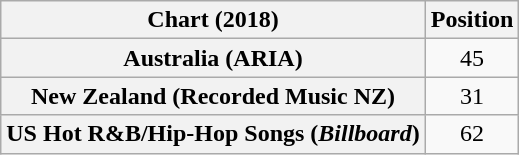<table class="wikitable sortable plainrowheaders" style="text-align:center">
<tr>
<th scope="col">Chart (2018)</th>
<th scope="col">Position</th>
</tr>
<tr>
<th scope="row">Australia (ARIA)</th>
<td>45</td>
</tr>
<tr>
<th scope="row">New Zealand (Recorded Music NZ)</th>
<td>31</td>
</tr>
<tr>
<th scope="row">US Hot R&B/Hip-Hop Songs (<em>Billboard</em>)</th>
<td>62</td>
</tr>
</table>
